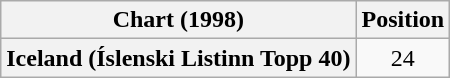<table class="wikitable plainrowheaders" style="text-align:center">
<tr>
<th>Chart (1998)</th>
<th>Position</th>
</tr>
<tr>
<th scope="row">Iceland (Íslenski Listinn Topp 40)</th>
<td>24</td>
</tr>
</table>
